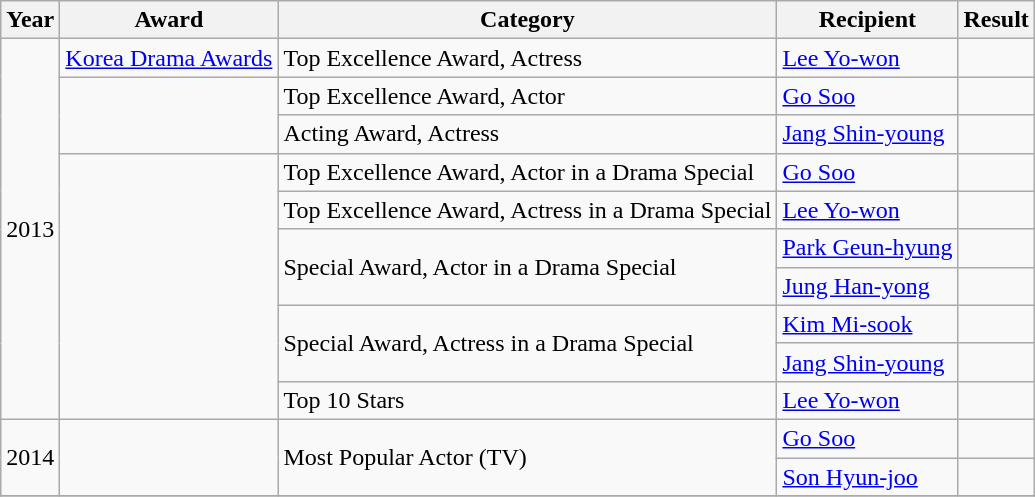<table class="wikitable">
<tr>
<th>Year</th>
<th>Award</th>
<th>Category</th>
<th>Recipient</th>
<th>Result</th>
</tr>
<tr>
<td rowspan=10>2013</td>
<td><a href='#'>Korea Drama Awards</a></td>
<td>Top Excellence Award, Actress</td>
<td><a href='#'>Lee Yo-won</a></td>
<td></td>
</tr>
<tr>
<td rowspan=2></td>
<td>Top Excellence Award, Actor</td>
<td><a href='#'>Go Soo</a></td>
<td></td>
</tr>
<tr>
<td>Acting Award, Actress</td>
<td><a href='#'>Jang Shin-young</a></td>
<td></td>
</tr>
<tr>
<td rowspan=7></td>
<td>Top Excellence Award, Actor in a Drama Special</td>
<td><a href='#'>Go Soo</a></td>
<td></td>
</tr>
<tr>
<td>Top Excellence Award, Actress in a Drama Special</td>
<td><a href='#'>Lee Yo-won</a></td>
<td></td>
</tr>
<tr>
<td rowspan=2>Special Award, Actor in a Drama Special</td>
<td><a href='#'>Park Geun-hyung</a></td>
<td></td>
</tr>
<tr>
<td><a href='#'>Jung Han-yong</a></td>
<td></td>
</tr>
<tr>
<td rowspan=2>Special Award, Actress in a Drama Special</td>
<td><a href='#'>Kim Mi-sook</a></td>
<td></td>
</tr>
<tr>
<td><a href='#'>Jang Shin-young</a></td>
<td></td>
</tr>
<tr>
<td>Top 10 Stars</td>
<td><a href='#'>Lee Yo-won</a></td>
<td></td>
</tr>
<tr>
<td rowspan=2>2014</td>
<td rowspan=2></td>
<td rowspan=2>Most Popular Actor (TV)</td>
<td><a href='#'>Go Soo</a></td>
<td></td>
</tr>
<tr>
<td><a href='#'>Son Hyun-joo</a></td>
<td></td>
</tr>
<tr>
</tr>
</table>
